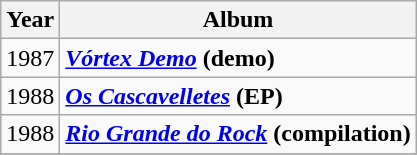<table class="wikitable">
<tr>
<th>Year</th>
<th>Album</th>
</tr>
<tr>
<td>1987</td>
<td><strong><em><a href='#'>Vórtex Demo</a></em></strong>  <strong>(demo)</strong></td>
</tr>
<tr>
<td>1988</td>
<td><strong><em><a href='#'>Os Cascavelletes</a></em></strong>  <strong>(EP)</strong></td>
</tr>
<tr>
<td>1988</td>
<td><strong><em><a href='#'>Rio Grande do Rock</a></em></strong>  <strong>(compilation)</strong></td>
</tr>
<tr>
</tr>
</table>
